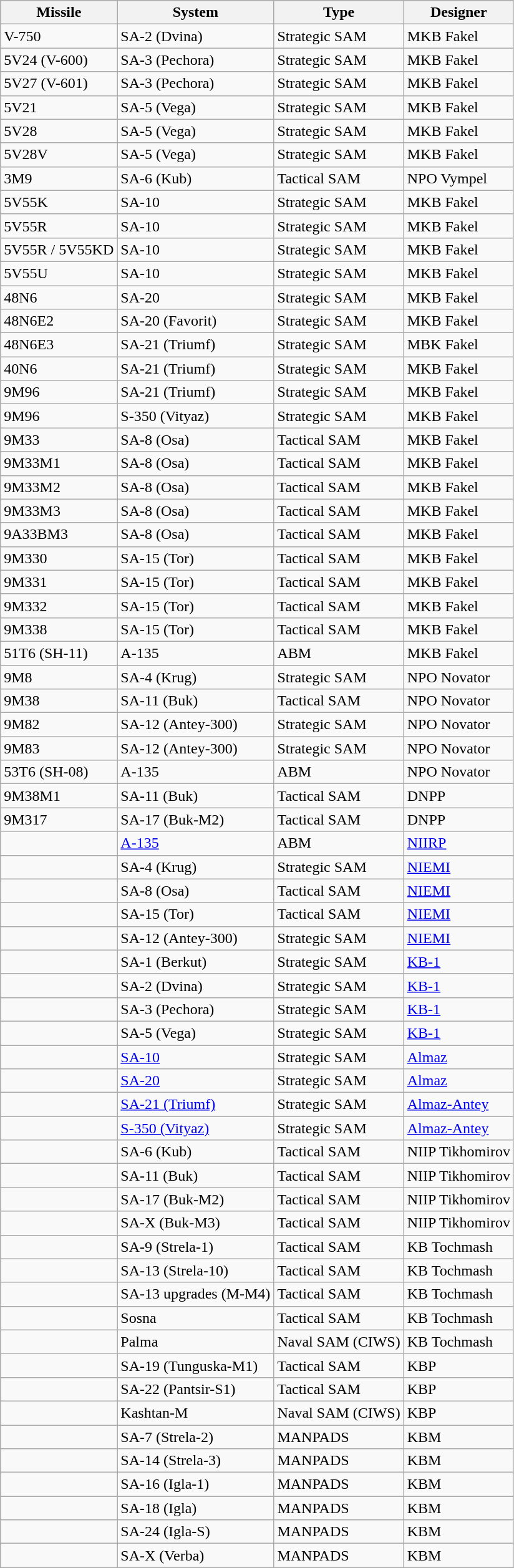<table class="wikitable sortable">
<tr>
<th>Missile</th>
<th>System</th>
<th>Type</th>
<th>Designer</th>
</tr>
<tr>
<td>V-750</td>
<td>SA-2 (Dvina)</td>
<td>Strategic SAM</td>
<td>MKB Fakel</td>
</tr>
<tr>
<td>5V24 (V-600)</td>
<td>SA-3 (Pechora)</td>
<td>Strategic SAM</td>
<td>MKB Fakel</td>
</tr>
<tr>
<td>5V27 (V-601)</td>
<td>SA-3 (Pechora)</td>
<td>Strategic SAM</td>
<td>MKB Fakel</td>
</tr>
<tr>
<td>5V21</td>
<td>SA-5 (Vega)</td>
<td>Strategic SAM</td>
<td>MKB Fakel</td>
</tr>
<tr>
<td>5V28</td>
<td>SA-5 (Vega)</td>
<td>Strategic SAM</td>
<td>MKB Fakel</td>
</tr>
<tr>
<td>5V28V</td>
<td>SA-5 (Vega)</td>
<td>Strategic SAM</td>
<td>MKB Fakel</td>
</tr>
<tr>
<td>3M9</td>
<td>SA-6 (Kub)</td>
<td>Tactical SAM</td>
<td>NPO Vympel</td>
</tr>
<tr>
<td>5V55K</td>
<td>SA-10</td>
<td>Strategic SAM</td>
<td>MKB Fakel</td>
</tr>
<tr>
<td>5V55R</td>
<td>SA-10</td>
<td>Strategic SAM</td>
<td>MKB Fakel</td>
</tr>
<tr>
<td>5V55R / 5V55KD</td>
<td>SA-10</td>
<td>Strategic SAM</td>
<td>MKB Fakel</td>
</tr>
<tr>
<td>5V55U</td>
<td>SA-10</td>
<td>Strategic SAM</td>
<td>MKB Fakel</td>
</tr>
<tr>
<td>48N6</td>
<td>SA-20</td>
<td>Strategic SAM</td>
<td>MKB Fakel</td>
</tr>
<tr>
<td>48N6E2</td>
<td>SA-20 (Favorit)</td>
<td>Strategic SAM</td>
<td>MKB Fakel</td>
</tr>
<tr>
<td>48N6E3</td>
<td>SA-21 (Triumf)</td>
<td>Strategic SAM</td>
<td>MBK Fakel</td>
</tr>
<tr>
<td>40N6</td>
<td>SA-21 (Triumf)</td>
<td>Strategic SAM</td>
<td>MKB Fakel</td>
</tr>
<tr>
<td>9M96</td>
<td>SA-21 (Triumf)</td>
<td>Strategic SAM</td>
<td>MKB Fakel</td>
</tr>
<tr>
<td>9M96</td>
<td>S-350 (Vityaz)</td>
<td>Strategic SAM</td>
<td>MKB Fakel</td>
</tr>
<tr>
<td>9M33</td>
<td>SA-8 (Osa)</td>
<td>Tactical SAM</td>
<td>MKB Fakel</td>
</tr>
<tr>
<td>9M33M1</td>
<td>SA-8 (Osa)</td>
<td>Tactical SAM</td>
<td>MKB Fakel</td>
</tr>
<tr>
<td>9M33M2</td>
<td>SA-8 (Osa)</td>
<td>Tactical SAM</td>
<td>MKB Fakel</td>
</tr>
<tr>
<td>9M33M3</td>
<td>SA-8 (Osa)</td>
<td>Tactical SAM</td>
<td>MKB Fakel</td>
</tr>
<tr>
<td>9A33BM3</td>
<td>SA-8 (Osa)</td>
<td>Tactical SAM</td>
<td>MKB Fakel</td>
</tr>
<tr>
<td>9M330</td>
<td>SA-15 (Tor)</td>
<td>Tactical SAM</td>
<td>MKB Fakel</td>
</tr>
<tr>
<td>9M331</td>
<td>SA-15 (Tor)</td>
<td>Tactical SAM</td>
<td>MKB Fakel</td>
</tr>
<tr>
<td>9M332</td>
<td>SA-15 (Tor)</td>
<td>Tactical SAM</td>
<td>MKB Fakel</td>
</tr>
<tr>
<td>9M338</td>
<td>SA-15 (Tor)</td>
<td>Tactical SAM</td>
<td>MKB Fakel</td>
</tr>
<tr>
<td>51T6 (SH-11)</td>
<td>A-135</td>
<td>ABM</td>
<td>MKB Fakel</td>
</tr>
<tr>
<td>9M8</td>
<td>SA-4  (Krug)</td>
<td>Strategic SAM</td>
<td>NPO Novator</td>
</tr>
<tr>
<td>9M38</td>
<td>SA-11 (Buk)</td>
<td>Tactical SAM</td>
<td>NPO Novator</td>
</tr>
<tr>
<td>9M82</td>
<td>SA-12 (Antey-300)</td>
<td>Strategic SAM</td>
<td>NPO Novator</td>
</tr>
<tr>
<td>9M83</td>
<td>SA-12 (Antey-300)</td>
<td>Strategic SAM</td>
<td>NPO Novator</td>
</tr>
<tr>
<td>53T6 (SH-08)</td>
<td>A-135</td>
<td>ABM</td>
<td>NPO Novator</td>
</tr>
<tr>
<td>9M38M1</td>
<td>SA-11 (Buk)</td>
<td>Tactical SAM</td>
<td>DNPP</td>
</tr>
<tr>
<td>9M317</td>
<td>SA-17 (Buk-M2)</td>
<td>Tactical SAM</td>
<td>DNPP</td>
</tr>
<tr>
<td></td>
<td><a href='#'>A-135</a></td>
<td>ABM</td>
<td><a href='#'>NIIRP</a></td>
</tr>
<tr>
<td></td>
<td>SA-4 (Krug)</td>
<td>Strategic SAM</td>
<td><a href='#'>NIEMI</a></td>
</tr>
<tr>
<td></td>
<td>SA-8 (Osa)</td>
<td>Tactical SAM</td>
<td><a href='#'>NIEMI</a></td>
</tr>
<tr>
<td></td>
<td>SA-15 (Tor)</td>
<td>Tactical SAM</td>
<td><a href='#'>NIEMI</a></td>
</tr>
<tr>
<td></td>
<td>SA-12 (Antey-300)</td>
<td>Strategic SAM</td>
<td><a href='#'>NIEMI</a></td>
</tr>
<tr>
<td></td>
<td>SA-1 (Berkut)</td>
<td>Strategic SAM</td>
<td><a href='#'>KB-1</a></td>
</tr>
<tr>
<td></td>
<td>SA-2 (Dvina)</td>
<td>Strategic SAM</td>
<td><a href='#'>KB-1</a></td>
</tr>
<tr>
<td></td>
<td>SA-3 (Pechora)</td>
<td>Strategic SAM</td>
<td><a href='#'>KB-1</a></td>
</tr>
<tr>
<td></td>
<td>SA-5 (Vega)</td>
<td>Strategic SAM</td>
<td><a href='#'>KB-1</a></td>
</tr>
<tr>
<td></td>
<td><a href='#'>SA-10</a></td>
<td>Strategic SAM</td>
<td><a href='#'>Almaz</a></td>
</tr>
<tr>
<td></td>
<td><a href='#'>SA-20</a></td>
<td>Strategic SAM</td>
<td><a href='#'>Almaz</a></td>
</tr>
<tr>
<td></td>
<td><a href='#'>SA-21 (Triumf)</a></td>
<td>Strategic SAM</td>
<td><a href='#'>Almaz-Antey</a></td>
</tr>
<tr>
<td></td>
<td><a href='#'>S-350 (Vityaz)</a></td>
<td>Strategic SAM</td>
<td><a href='#'>Almaz-Antey</a></td>
</tr>
<tr>
<td></td>
<td>SA-6 (Kub)</td>
<td>Tactical SAM</td>
<td>NIIP Tikhomirov</td>
</tr>
<tr>
<td></td>
<td>SA-11 (Buk)</td>
<td>Tactical SAM</td>
<td>NIIP Tikhomirov</td>
</tr>
<tr>
<td></td>
<td>SA-17 (Buk-M2)</td>
<td>Tactical SAM</td>
<td>NIIP Tikhomirov</td>
</tr>
<tr>
<td></td>
<td>SA-X (Buk-M3)</td>
<td>Tactical SAM</td>
<td>NIIP Tikhomirov</td>
</tr>
<tr>
<td></td>
<td>SA-9 (Strela-1)</td>
<td>Tactical SAM</td>
<td>KB Tochmash</td>
</tr>
<tr>
<td></td>
<td>SA-13 (Strela-10)</td>
<td>Tactical SAM</td>
<td>KB Tochmash</td>
</tr>
<tr>
<td></td>
<td>SA-13 upgrades (M-M4)</td>
<td>Tactical SAM</td>
<td>KB Tochmash</td>
</tr>
<tr>
<td></td>
<td>Sosna</td>
<td>Tactical SAM</td>
<td>KB Tochmash</td>
</tr>
<tr>
<td></td>
<td>Palma</td>
<td>Naval SAM (CIWS)</td>
<td>KB Tochmash</td>
</tr>
<tr>
<td></td>
<td>SA-19 (Tunguska-M1)</td>
<td>Tactical SAM</td>
<td>KBP</td>
</tr>
<tr>
<td></td>
<td>SA-22 (Pantsir-S1)</td>
<td>Tactical SAM</td>
<td>KBP</td>
</tr>
<tr>
<td></td>
<td>Kashtan-M</td>
<td>Naval SAM (CIWS)</td>
<td>KBP</td>
</tr>
<tr>
<td></td>
<td>SA-7 (Strela-2)</td>
<td>MANPADS</td>
<td>KBM</td>
</tr>
<tr>
<td></td>
<td>SA-14 (Strela-3)</td>
<td>MANPADS</td>
<td>KBM</td>
</tr>
<tr>
<td></td>
<td>SA-16 (Igla-1)</td>
<td>MANPADS</td>
<td>KBM</td>
</tr>
<tr>
<td></td>
<td>SA-18 (Igla)</td>
<td>MANPADS</td>
<td>KBM</td>
</tr>
<tr>
<td></td>
<td>SA-24  (Igla-S)</td>
<td>MANPADS</td>
<td>KBM</td>
</tr>
<tr>
<td></td>
<td>SA-X (Verba)</td>
<td>MANPADS</td>
<td>KBM</td>
</tr>
</table>
